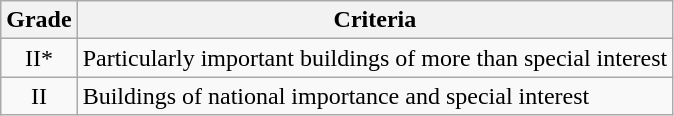<table class="wikitable">
<tr>
<th>Grade</th>
<th>Criteria</th>
</tr>
<tr>
<td align="center" >II*</td>
<td>Particularly important buildings of more than special interest</td>
</tr>
<tr>
<td align="center" >II</td>
<td>Buildings of national importance and special interest</td>
</tr>
</table>
